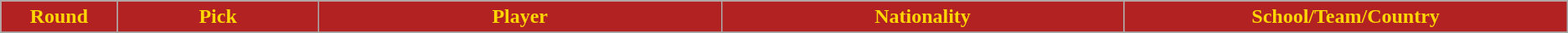<table class="wikitable">
<tr>
<th style="background:#B22222; color:#ffd700;" width="2%">Round</th>
<th style="background:#B22222; color:#ffd700;" width="5%">Pick</th>
<th style="background:#B22222; color:#ffd700;" width="10%">Player</th>
<th style="background:#B22222; color:#ffd700;" width="10%">Nationality</th>
<th style="background:#B22222; color:#ffd700;" width="10%">School/Team/Country</th>
</tr>
<tr>
</tr>
</table>
